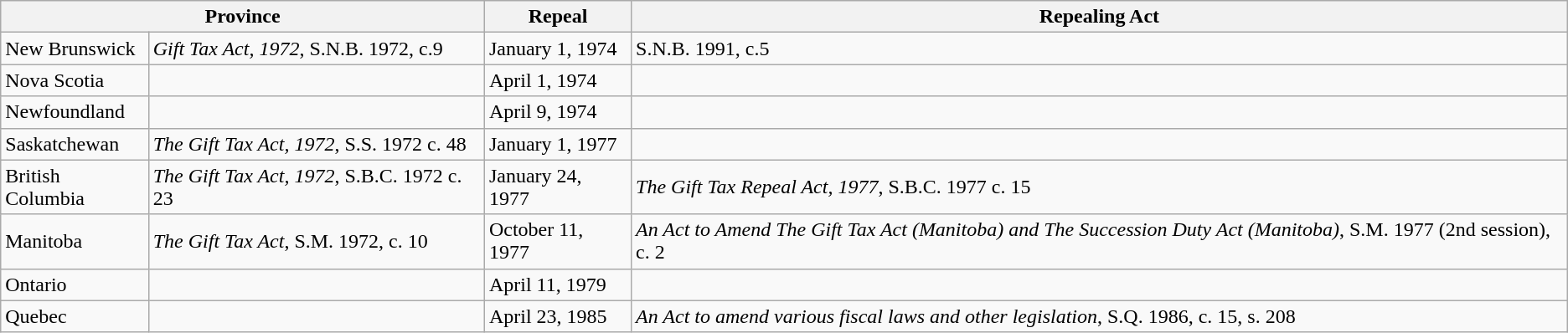<table class="wikitable">
<tr>
<th colspan="2">Province</th>
<th>Repeal</th>
<th>Repealing Act</th>
</tr>
<tr>
<td>New Brunswick</td>
<td><em>Gift Tax Act, 1972</em>, S.N.B. 1972, c.9</td>
<td>January 1, 1974</td>
<td>S.N.B. 1991, c.5</td>
</tr>
<tr>
<td>Nova Scotia</td>
<td></td>
<td>April 1, 1974</td>
<td></td>
</tr>
<tr>
<td>Newfoundland</td>
<td></td>
<td>April 9, 1974</td>
<td></td>
</tr>
<tr>
<td>Saskatchewan</td>
<td><em>The Gift Tax Act, 1972</em>, S.S. 1972 c. 48</td>
<td>January 1, 1977</td>
<td></td>
</tr>
<tr>
<td>British Columbia</td>
<td><em>The Gift Tax Act, 1972</em>, S.B.C. 1972 c. 23</td>
<td>January 24, 1977</td>
<td><em>The Gift Tax Repeal Act, 1977</em>, S.B.C. 1977 c. 15</td>
</tr>
<tr>
<td>Manitoba</td>
<td><em>The Gift Tax Act</em>, S.M. 1972, c. 10</td>
<td>October 11, 1977</td>
<td><em>An Act to Amend The Gift Tax Act (Manitoba) and The Succession Duty Act (Manitoba)</em>, S.M. 1977 (2nd session), c. 2</td>
</tr>
<tr>
<td>Ontario</td>
<td></td>
<td>April 11, 1979</td>
<td></td>
</tr>
<tr>
<td>Quebec</td>
<td></td>
<td>April 23, 1985</td>
<td><em>An Act to amend various fiscal laws and other legislation</em>, S.Q. 1986, c. 15, s. 208</td>
</tr>
</table>
